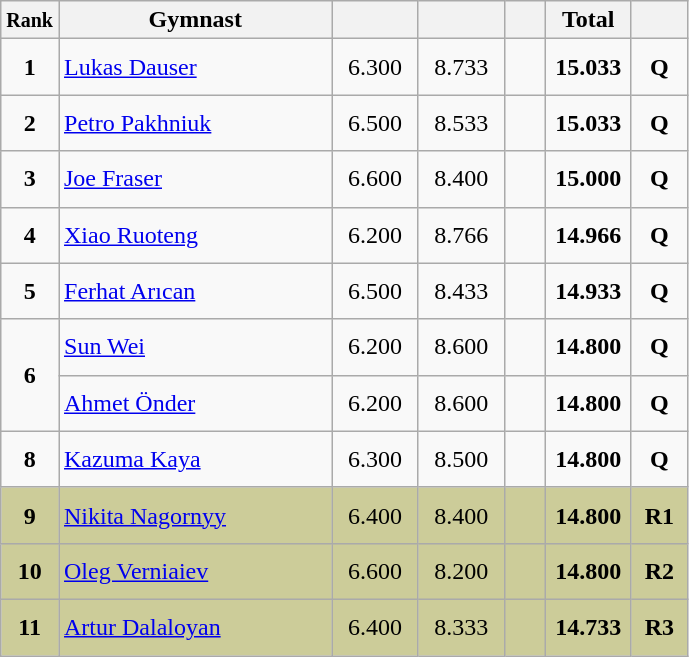<table style="text-align:center;" class="wikitable sortable">
<tr>
<th scope="col" style="width:15px;"><small>Rank</small></th>
<th scope="col" style="width:175px;">Gymnast</th>
<th scope="col" style="width:50px;"><small></small></th>
<th scope="col" style="width:50px;"><small></small></th>
<th scope="col" style="width:20px;"><small></small></th>
<th scope="col" style="width:50px;">Total</th>
<th scope="col" style="width:30px;"><small></small></th>
</tr>
<tr>
<td scope="row" style="text-align:center"><strong>1</strong></td>
<td style="height:30px; text-align:left;"> <a href='#'>Lukas Dauser</a></td>
<td>6.300</td>
<td>8.733</td>
<td></td>
<td><strong>15.033</strong></td>
<td><strong>Q</strong></td>
</tr>
<tr>
<td scope="row" style="text-align:center"><strong>2</strong></td>
<td style="height:30px; text-align:left;"> <a href='#'>Petro Pakhniuk</a></td>
<td>6.500</td>
<td>8.533</td>
<td></td>
<td><strong>15.033</strong></td>
<td><strong>Q</strong></td>
</tr>
<tr>
<td scope="row" style="text-align:center"><strong>3</strong></td>
<td style="height:30px; text-align:left;"> <a href='#'>Joe Fraser</a></td>
<td>6.600</td>
<td>8.400</td>
<td></td>
<td><strong>15.000</strong></td>
<td><strong>Q</strong></td>
</tr>
<tr>
<td scope="row" style="text-align:center"><strong>4</strong></td>
<td style="height:30px; text-align:left;"> <a href='#'>Xiao Ruoteng</a></td>
<td>6.200</td>
<td>8.766</td>
<td></td>
<td><strong>14.966</strong></td>
<td><strong>Q</strong></td>
</tr>
<tr>
<td scope="row" style="text-align:center"><strong>5</strong></td>
<td style="height:30px; text-align:left;"> <a href='#'>Ferhat Arıcan</a></td>
<td>6.500</td>
<td>8.433</td>
<td></td>
<td><strong>14.933</strong></td>
<td><strong>Q</strong></td>
</tr>
<tr>
<td rowspan=2 scope="row" style="text-align:center"><strong>6</strong></td>
<td style="height:30px; text-align:left;"> <a href='#'>Sun Wei</a></td>
<td>6.200</td>
<td>8.600</td>
<td></td>
<td><strong>14.800</strong></td>
<td><strong>Q</strong></td>
</tr>
<tr>
<td style="height:30px; text-align:left;"> <a href='#'>Ahmet Önder</a></td>
<td>6.200</td>
<td>8.600</td>
<td></td>
<td><strong>14.800</strong></td>
<td><strong>Q</strong></td>
</tr>
<tr>
<td scope="row" style="text-align:center"><strong>8</strong></td>
<td style="height:30px; text-align:left;"> <a href='#'>Kazuma Kaya</a></td>
<td>6.300</td>
<td>8.500</td>
<td></td>
<td><strong>14.800</strong></td>
<td><strong>Q</strong></td>
</tr>
<tr style="background:#cccc99;">
<td scope="row" style="text-align:center"><strong>9</strong></td>
<td style="height:30px; text-align:left;"> <a href='#'>Nikita Nagornyy</a></td>
<td>6.400</td>
<td>8.400</td>
<td></td>
<td><strong>14.800</strong></td>
<td><strong>R1</strong></td>
</tr>
<tr style="background:#cccc99;">
<td scope="row" style="text-align:center"><strong>10</strong></td>
<td style="height:30px; text-align:left;"> <a href='#'>Oleg Verniaiev</a></td>
<td>6.600</td>
<td>8.200</td>
<td></td>
<td><strong>14.800</strong></td>
<td><strong>R2</strong></td>
</tr>
<tr style="background:#cccc99;">
<td scope="row" style="text-align:center"><strong>11</strong></td>
<td style="height:30px; text-align:left;"> <a href='#'>Artur Dalaloyan</a></td>
<td>6.400</td>
<td>8.333</td>
<td></td>
<td><strong>14.733</strong></td>
<td><strong>R3</strong></td>
</tr>
</table>
